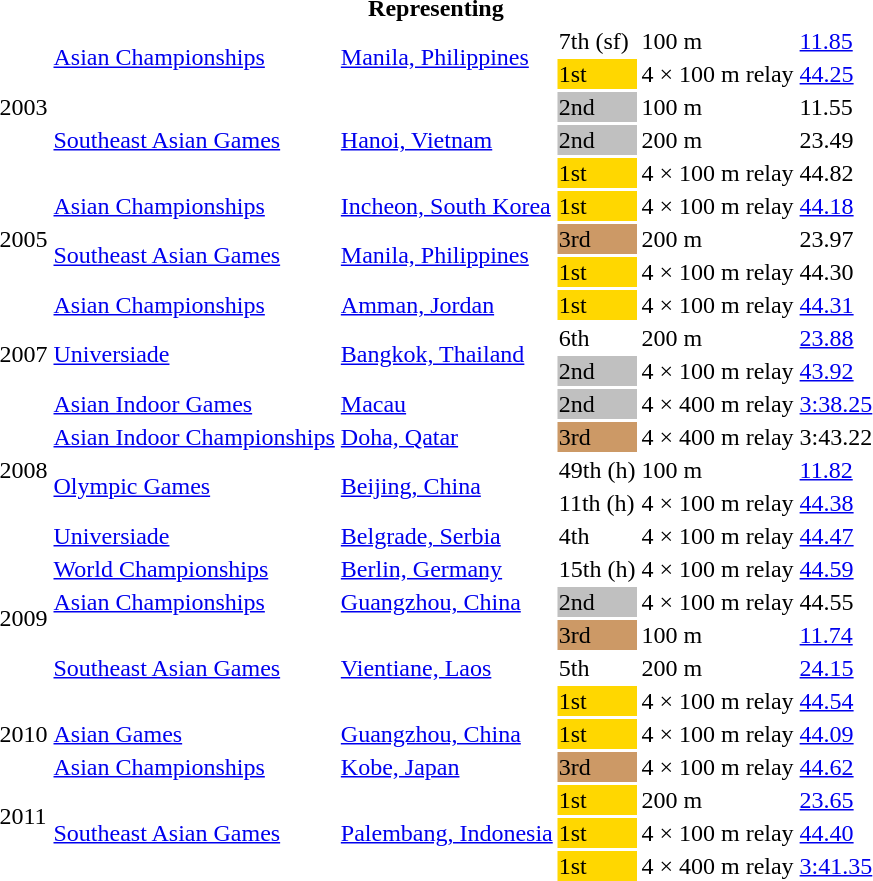<table>
<tr>
<th colspan="6">Representing </th>
</tr>
<tr>
<td rowspan=5>2003</td>
<td rowspan=2><a href='#'>Asian Championships</a></td>
<td rowspan=2><a href='#'>Manila, Philippines</a></td>
<td>7th (sf)</td>
<td>100 m</td>
<td><a href='#'>11.85</a></td>
</tr>
<tr>
<td bgcolor="gold">1st</td>
<td>4 × 100 m relay</td>
<td><a href='#'>44.25</a></td>
</tr>
<tr>
<td rowspan=3><a href='#'>Southeast Asian Games</a></td>
<td rowspan=3><a href='#'>Hanoi, Vietnam</a></td>
<td bgcolor="silver">2nd</td>
<td>100 m</td>
<td>11.55</td>
</tr>
<tr>
<td bgcolor="silver">2nd</td>
<td>200 m</td>
<td>23.49</td>
</tr>
<tr>
<td bgcolor="gold">1st</td>
<td>4 × 100 m relay</td>
<td>44.82</td>
</tr>
<tr>
<td rowspan=3>2005</td>
<td><a href='#'>Asian Championships</a></td>
<td><a href='#'>Incheon, South Korea</a></td>
<td bgcolor="gold">1st</td>
<td>4 × 100 m relay</td>
<td><a href='#'>44.18</a></td>
</tr>
<tr>
<td rowspan=2><a href='#'>Southeast Asian Games</a></td>
<td rowspan=2><a href='#'>Manila, Philippines</a></td>
<td bgcolor="cc9966">3rd</td>
<td>200 m</td>
<td>23.97</td>
</tr>
<tr>
<td bgcolor="gold">1st</td>
<td>4 × 100 m relay</td>
<td>44.30</td>
</tr>
<tr>
<td rowspan=4>2007</td>
<td><a href='#'>Asian Championships</a></td>
<td><a href='#'>Amman, Jordan</a></td>
<td bgcolor="gold">1st</td>
<td>4 × 100 m relay</td>
<td><a href='#'>44.31</a></td>
</tr>
<tr>
<td rowspan=2><a href='#'>Universiade</a></td>
<td rowspan=2><a href='#'>Bangkok, Thailand</a></td>
<td>6th</td>
<td>200 m</td>
<td><a href='#'>23.88</a></td>
</tr>
<tr>
<td bgcolor=silver>2nd</td>
<td>4 × 100 m relay</td>
<td><a href='#'>43.92</a></td>
</tr>
<tr>
<td><a href='#'>Asian Indoor Games</a></td>
<td><a href='#'>Macau</a></td>
<td bgcolor="silver">2nd</td>
<td>4 × 400 m relay</td>
<td><a href='#'>3:38.25</a></td>
</tr>
<tr>
<td rowspan=3>2008</td>
<td><a href='#'>Asian Indoor Championships</a></td>
<td><a href='#'>Doha, Qatar</a></td>
<td bgcolor="cc9966">3rd</td>
<td>4 × 400 m relay</td>
<td>3:43.22</td>
</tr>
<tr>
<td rowspan=2><a href='#'>Olympic Games</a></td>
<td rowspan=2><a href='#'>Beijing, China</a></td>
<td>49th (h)</td>
<td>100 m</td>
<td><a href='#'>11.82</a></td>
</tr>
<tr>
<td>11th (h)</td>
<td>4 × 100 m relay</td>
<td><a href='#'>44.38</a></td>
</tr>
<tr>
<td rowspan=6>2009</td>
<td><a href='#'>Universiade</a></td>
<td><a href='#'>Belgrade, Serbia</a></td>
<td>4th</td>
<td>4 × 100 m relay</td>
<td><a href='#'>44.47</a></td>
</tr>
<tr>
<td><a href='#'>World Championships</a></td>
<td><a href='#'>Berlin, Germany</a></td>
<td>15th (h)</td>
<td>4 × 100 m relay</td>
<td><a href='#'>44.59</a></td>
</tr>
<tr>
<td><a href='#'>Asian Championships</a></td>
<td><a href='#'>Guangzhou, China</a></td>
<td bgcolor="silver">2nd</td>
<td>4 × 100 m relay</td>
<td>44.55</td>
</tr>
<tr>
<td rowspan=3><a href='#'>Southeast Asian Games</a></td>
<td rowspan=3><a href='#'>Vientiane, Laos</a></td>
<td bgcolor="cc9966">3rd</td>
<td>100 m</td>
<td><a href='#'>11.74</a></td>
</tr>
<tr>
<td>5th</td>
<td>200 m</td>
<td><a href='#'>24.15</a></td>
</tr>
<tr>
<td bgcolor="gold">1st</td>
<td>4 × 100 m relay</td>
<td><a href='#'>44.54</a></td>
</tr>
<tr>
<td>2010</td>
<td><a href='#'>Asian Games</a></td>
<td><a href='#'>Guangzhou, China</a></td>
<td bgcolor="gold">1st</td>
<td>4 × 100 m relay</td>
<td><a href='#'>44.09</a></td>
</tr>
<tr>
<td rowspan=4>2011</td>
<td><a href='#'>Asian Championships</a></td>
<td><a href='#'>Kobe, Japan</a></td>
<td bgcolor=cc9966>3rd</td>
<td>4 × 100 m relay</td>
<td><a href='#'>44.62</a></td>
</tr>
<tr>
<td rowspan=3><a href='#'>Southeast Asian Games</a></td>
<td rowspan=3><a href='#'>Palembang, Indonesia</a></td>
<td bgcolor="gold">1st</td>
<td>200 m</td>
<td><a href='#'>23.65</a></td>
</tr>
<tr>
<td bgcolor=gold>1st</td>
<td>4 × 100 m relay</td>
<td><a href='#'>44.40</a></td>
</tr>
<tr>
<td bgcolor=gold>1st</td>
<td>4 × 400 m relay</td>
<td><a href='#'>3:41.35</a></td>
</tr>
</table>
